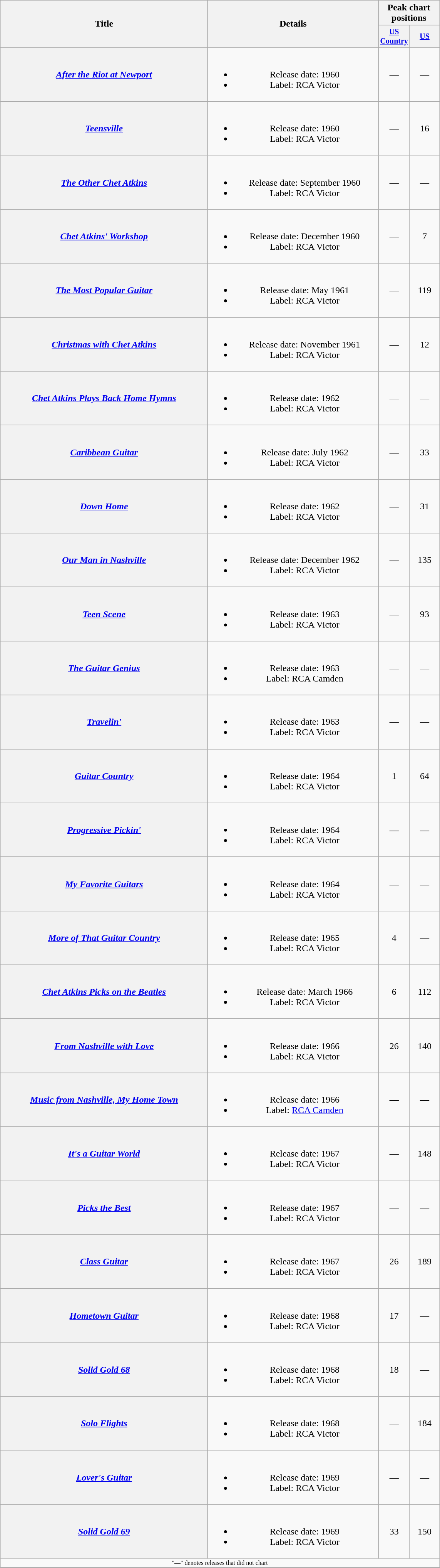<table class="wikitable plainrowheaders" style="text-align:center;">
<tr>
<th rowspan="2" style="width:22em;">Title</th>
<th rowspan="2" style="width:18em;">Details</th>
<th colspan="2">Peak chart<br>positions</th>
</tr>
<tr style="font-size:smaller;">
<th width="45"><a href='#'>US Country</a></th>
<th width="45"><a href='#'>US</a></th>
</tr>
<tr>
<th scope="row"><em><a href='#'>After the Riot at Newport</a></em></th>
<td><br><ul><li>Release date: 1960</li><li>Label: RCA Victor</li></ul></td>
<td>—</td>
<td>—</td>
</tr>
<tr>
<th scope="row"><em><a href='#'>Teensville</a></em></th>
<td><br><ul><li>Release date: 1960</li><li>Label: RCA Victor</li></ul></td>
<td>—</td>
<td>16</td>
</tr>
<tr>
<th scope="row"><em><a href='#'>The Other Chet Atkins</a></em></th>
<td><br><ul><li>Release date: September 1960</li><li>Label: RCA Victor</li></ul></td>
<td>—</td>
<td>—</td>
</tr>
<tr>
<th scope="row"><em><a href='#'>Chet Atkins' Workshop</a></em></th>
<td><br><ul><li>Release date: December 1960</li><li>Label: RCA Victor</li></ul></td>
<td>—</td>
<td>7</td>
</tr>
<tr>
<th scope="row"><em><a href='#'>The Most Popular Guitar</a></em></th>
<td><br><ul><li>Release date: May 1961</li><li>Label: RCA Victor</li></ul></td>
<td>—</td>
<td>119</td>
</tr>
<tr>
<th scope="row"><em><a href='#'>Christmas with Chet Atkins</a></em></th>
<td><br><ul><li>Release date: November 1961</li><li>Label: RCA Victor</li></ul></td>
<td>—</td>
<td>12</td>
</tr>
<tr>
<th scope="row"><em><a href='#'>Chet Atkins Plays Back Home Hymns</a></em></th>
<td><br><ul><li>Release date: 1962</li><li>Label: RCA Victor</li></ul></td>
<td>—</td>
<td>—</td>
</tr>
<tr>
<th scope="row"><em><a href='#'>Caribbean Guitar</a></em></th>
<td><br><ul><li>Release date: July 1962</li><li>Label: RCA Victor</li></ul></td>
<td>—</td>
<td>33</td>
</tr>
<tr>
<th scope="row"><em><a href='#'>Down Home</a></em></th>
<td><br><ul><li>Release date: 1962</li><li>Label: RCA Victor</li></ul></td>
<td>—</td>
<td>31</td>
</tr>
<tr>
<th scope="row"><em><a href='#'>Our Man in Nashville</a></em></th>
<td><br><ul><li>Release date: December 1962</li><li>Label: RCA Victor</li></ul></td>
<td>—</td>
<td>135</td>
</tr>
<tr>
<th scope="row"><em><a href='#'>Teen Scene</a></em></th>
<td><br><ul><li>Release date: 1963</li><li>Label: RCA Victor</li></ul></td>
<td>—</td>
<td>93</td>
</tr>
<tr>
</tr>
<tr>
<th scope="row"><em><a href='#'>The Guitar Genius</a></em></th>
<td><br><ul><li>Release date: 1963</li><li>Label: RCA Camden</li></ul></td>
<td>—</td>
<td>—</td>
</tr>
<tr>
<th scope="row"><em><a href='#'>Travelin'</a></em></th>
<td><br><ul><li>Release date: 1963</li><li>Label: RCA Victor</li></ul></td>
<td>—</td>
<td>—</td>
</tr>
<tr>
<th scope="row"><em><a href='#'>Guitar Country</a></em></th>
<td><br><ul><li>Release date: 1964</li><li>Label: RCA Victor</li></ul></td>
<td>1</td>
<td>64</td>
</tr>
<tr>
<th scope="row"><em><a href='#'>Progressive Pickin'</a></em></th>
<td><br><ul><li>Release date: 1964</li><li>Label: RCA Victor</li></ul></td>
<td>—</td>
<td>—</td>
</tr>
<tr>
<th scope="row"><em><a href='#'>My Favorite Guitars</a></em></th>
<td><br><ul><li>Release date: 1964</li><li>Label: RCA Victor</li></ul></td>
<td>—</td>
<td>—</td>
</tr>
<tr>
<th scope="row"><em><a href='#'>More of That Guitar Country</a></em></th>
<td><br><ul><li>Release date: 1965</li><li>Label: RCA Victor</li></ul></td>
<td>4</td>
<td>—</td>
</tr>
<tr>
<th scope="row"><em><a href='#'>Chet Atkins Picks on the Beatles</a></em></th>
<td><br><ul><li>Release date: March 1966</li><li>Label: RCA Victor</li></ul></td>
<td>6</td>
<td>112</td>
</tr>
<tr>
<th scope="row"><em><a href='#'>From Nashville with Love</a></em></th>
<td><br><ul><li>Release date: 1966</li><li>Label: RCA Victor</li></ul></td>
<td>26</td>
<td>140</td>
</tr>
<tr>
<th scope="row"><em><a href='#'>Music from Nashville, My Home Town</a></em></th>
<td><br><ul><li>Release date: 1966</li><li>Label: <a href='#'>RCA Camden</a></li></ul></td>
<td>—</td>
<td>—</td>
</tr>
<tr>
<th scope="row"><em><a href='#'>It's a Guitar World</a></em></th>
<td><br><ul><li>Release date: 1967</li><li>Label: RCA Victor</li></ul></td>
<td>—</td>
<td>148</td>
</tr>
<tr>
<th scope="row"><em><a href='#'>Picks the Best</a></em></th>
<td><br><ul><li>Release date: 1967</li><li>Label: RCA Victor</li></ul></td>
<td>—</td>
<td>—</td>
</tr>
<tr>
<th scope="row"><em><a href='#'>Class Guitar</a></em></th>
<td><br><ul><li>Release date: 1967</li><li>Label: RCA Victor</li></ul></td>
<td>26</td>
<td>189</td>
</tr>
<tr>
<th scope="row"><em><a href='#'>Hometown Guitar</a></em></th>
<td><br><ul><li>Release date: 1968</li><li>Label: RCA Victor</li></ul></td>
<td>17</td>
<td>—</td>
</tr>
<tr>
<th scope="row"><em><a href='#'>Solid Gold 68</a></em></th>
<td><br><ul><li>Release date: 1968</li><li>Label: RCA Victor</li></ul></td>
<td>18</td>
<td>—</td>
</tr>
<tr>
<th scope="row"><em><a href='#'>Solo Flights</a></em></th>
<td><br><ul><li>Release date: 1968</li><li>Label: RCA Victor</li></ul></td>
<td>—</td>
<td>184</td>
</tr>
<tr>
<th scope="row"><em><a href='#'>Lover's Guitar</a></em></th>
<td><br><ul><li>Release date: 1969</li><li>Label: RCA Victor</li></ul></td>
<td>—</td>
<td>—</td>
</tr>
<tr>
<th scope="row"><em><a href='#'>Solid Gold 69</a></em></th>
<td><br><ul><li>Release date: 1969</li><li>Label: RCA Victor</li></ul></td>
<td>33</td>
<td>150</td>
</tr>
<tr>
<td colspan="4" style="font-size: 8pt">"—" denotes releases that did not chart</td>
</tr>
<tr>
</tr>
</table>
